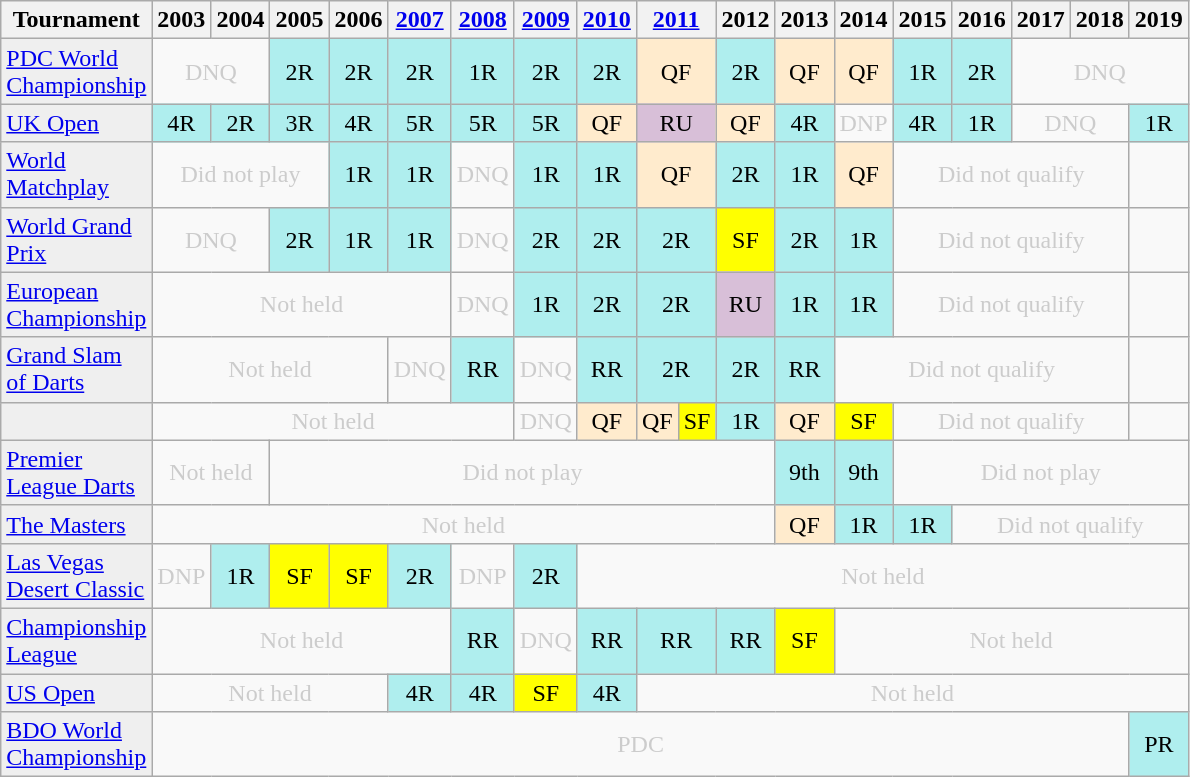<table class="wikitable" style="width:50%; margin:0">
<tr>
<th>Tournament</th>
<th>2003</th>
<th>2004</th>
<th>2005</th>
<th>2006</th>
<th><a href='#'>2007</a></th>
<th><a href='#'>2008</a></th>
<th><a href='#'>2009</a></th>
<th><a href='#'>2010</a></th>
<th colspan="2"><a href='#'>2011</a></th>
<th>2012</th>
<th>2013</th>
<th>2014</th>
<th>2015</th>
<th>2016</th>
<th>2017</th>
<th>2018</th>
<th>2019</th>
</tr>
<tr>
<td style="background:#efefef;"><a href='#'>PDC World Championship</a></td>
<td colspan="2"  style="text-align:center; color:#ccc;">DNQ</td>
<td style="text-align:center; background:#afeeee;">2R</td>
<td style="text-align:center; background:#afeeee;">2R</td>
<td style="text-align:center; background:#afeeee;">2R</td>
<td style="text-align:center; background:#afeeee;">1R</td>
<td style="text-align:center; background:#afeeee;">2R</td>
<td style="text-align:center; background:#afeeee;">2R</td>
<td colspan="2" style="text-align:center; background:#ffebcd;">QF</td>
<td style="text-align:center; background:#afeeee;">2R</td>
<td style="text-align:center; background:#ffebcd;">QF</td>
<td style="text-align:center; background:#ffebcd;">QF</td>
<td style="text-align:center; background:#afeeee;">1R</td>
<td style="text-align:center; background:#afeeee;">2R</td>
<td colspan="3" style="text-align:center; color:#ccc;">DNQ</td>
</tr>
<tr>
<td style="background:#efefef;"><a href='#'>UK Open</a></td>
<td style="text-align:center; background:#afeeee;">4R</td>
<td style="text-align:center; background:#afeeee;">2R</td>
<td style="text-align:center; background:#afeeee;">3R</td>
<td style="text-align:center; background:#afeeee;">4R</td>
<td style="text-align:center; background:#afeeee;">5R</td>
<td style="text-align:center; background:#afeeee;">5R</td>
<td style="text-align:center; background:#afeeee;">5R</td>
<td style="text-align:center; background:#ffebcd;">QF</td>
<td colspan="2" style="text-align:center; background:thistle;">RU</td>
<td style="text-align:center; background:#ffebcd;">QF</td>
<td style="text-align:center; background:#afeeee;">4R</td>
<td style="text-align:center; color:#ccc;">DNP</td>
<td style="text-align:center; background:#afeeee;">4R</td>
<td style="text-align:center; background:#afeeee;">1R</td>
<td colspan="2" style="text-align:center; color:#ccc;">DNQ</td>
<td style="text-align:center; background:#afeeee;">1R</td>
</tr>
<tr>
<td style="background:#efefef;"><a href='#'>World Matchplay</a></td>
<td colspan="3"  style="text-align:center; color:#ccc;">Did not play</td>
<td style="text-align:center; background:#afeeee;">1R</td>
<td style="text-align:center; background:#afeeee;">1R</td>
<td style="text-align:center; color:#ccc;">DNQ</td>
<td style="text-align:center; background:#afeeee;">1R</td>
<td style="text-align:center; background:#afeeee;">1R</td>
<td colspan="2" style="text-align:center; background:#ffebcd;">QF</td>
<td style="text-align:center; background:#afeeee;">2R</td>
<td style="text-align:center; background:#afeeee;">1R</td>
<td style="text-align:center; background:#ffebcd;">QF</td>
<td colspan="4"  style="text-align:center; color:#ccc;">Did not qualify</td>
<td></td>
</tr>
<tr>
<td style="background:#efefef;"><a href='#'>World Grand Prix</a></td>
<td colspan="2" style="text-align:center; color:#ccc;">DNQ</td>
<td style="text-align:center; background:#afeeee;">2R</td>
<td style="text-align:center; background:#afeeee;">1R</td>
<td style="text-align:center; background:#afeeee;">1R</td>
<td style="text-align:center; color:#ccc;">DNQ</td>
<td style="text-align:center; background:#afeeee;">2R</td>
<td style="text-align:center; background:#afeeee;">2R</td>
<td colspan="2" style="text-align:center; background:#afeeee;">2R</td>
<td style="text-align:center; background:yellow;">SF</td>
<td style="text-align:center; background:#afeeee;">2R</td>
<td style="text-align:center; background:#afeeee;">1R</td>
<td colspan="4"  style="text-align:center; color:#ccc;">Did not qualify</td>
<td></td>
</tr>
<tr>
<td style="background:#efefef;"><a href='#'>European Championship</a></td>
<td colspan="5" style="text-align:center; color:#ccc;">Not held</td>
<td style="text-align:center; color:#ccc;">DNQ</td>
<td style="text-align:center; background:#afeeee;">1R</td>
<td style="text-align:center; background:#afeeee;">2R</td>
<td colspan="2" style="text-align:center; background:#afeeee;">2R</td>
<td style="text-align:center; background:thistle;">RU</td>
<td style="text-align:center; background:#afeeee;">1R</td>
<td style="text-align:center; background:#afeeee;">1R</td>
<td colspan="4"  style="text-align:center; color:#ccc;">Did not qualify</td>
<td></td>
</tr>
<tr>
<td style="background:#efefef;"><a href='#'>Grand Slam of Darts</a></td>
<td colspan="4" style="text-align:center; color:#ccc;">Not held</td>
<td style="text-align:center; color:#ccc;">DNQ</td>
<td style="text-align:center; background:#afeeee;">RR</td>
<td style="text-align:center; color:#ccc;">DNQ</td>
<td style="text-align:center; background:#afeeee;">RR</td>
<td colspan="2" style="text-align:center; background:#afeeee;">2R</td>
<td style="text-align:center; background:#afeeee;">2R</td>
<td style="text-align:center; background:#afeeee;">RR</td>
<td colspan="5"  style="text-align:center; color:#ccc;">Did not qualify</td>
<td></td>
</tr>
<tr>
<td style="background:#efefef;"></td>
<td colspan="6" style="text-align:center; color:#ccc;">Not held</td>
<td style="text-align:center; color:#ccc;">DNQ</td>
<td style="text-align:center; background:#ffebcd;">QF</td>
<td style="text-align:center; background:#ffebcd;">QF</td>
<td style="text-align:center; background:yellow;">SF</td>
<td style="text-align:center; background:#afeeee;">1R</td>
<td style="text-align:center; background:#ffebcd;">QF</td>
<td style="text-align:center; background:yellow;">SF</td>
<td colspan="4"  style="text-align:center; color:#ccc;">Did not qualify</td>
<td></td>
</tr>
<tr>
<td style="background:#efefef;"><a href='#'>Premier League Darts</a></td>
<td colspan="2" style="text-align:center; color:#ccc;">Not held</td>
<td colspan="9" style="text-align:center; color:#ccc;">Did not play</td>
<td style="text-align:center; background:#afeeee;">9th</td>
<td style="text-align:center; background:#afeeee;">9th</td>
<td colspan="5"  style="text-align:center; color:#ccc;">Did not play</td>
</tr>
<tr>
<td style="background:#efefef;"><a href='#'>The Masters</a></td>
<td colspan="11" style="text-align:center; color:#ccc;">Not held</td>
<td style="text-align:center; background:#ffebcd;">QF</td>
<td style="text-align:center; background:#afeeee;">1R</td>
<td style="text-align:center; background:#afeeee;">1R</td>
<td colspan="4"  style="text-align:center; color:#ccc;">Did not qualify</td>
</tr>
<tr>
<td style="background:#efefef;"><a href='#'>Las Vegas Desert Classic</a></td>
<td style="text-align:center; color:#ccc;">DNP</td>
<td style="text-align:center; background:#afeeee;">1R</td>
<td style="text-align:center; background:yellow;">SF</td>
<td style="text-align:center; background:yellow;">SF</td>
<td style="text-align:center; background:#afeeee;">2R</td>
<td style="text-align:center; color:#ccc;">DNP</td>
<td style="text-align:center; background:#afeeee;">2R</td>
<td colspan="11" style="text-align:center; color:#ccc;">Not held</td>
</tr>
<tr>
<td style="background:#efefef;"><a href='#'>Championship League</a></td>
<td colspan="5" style="text-align:center; color:#ccc;">Not held</td>
<td style="text-align:center; background:#afeeee;">RR</td>
<td style="text-align:center; color:#ccc;">DNQ</td>
<td style="text-align:center; background:#afeeee;">RR</td>
<td colspan="2"  style="text-align:center; background:#afeeee;">RR</td>
<td style="text-align:center; background:#afeeee;">RR</td>
<td style="text-align:center; background:yellow;">SF</td>
<td colspan="6" style="text-align:center; color:#ccc;">Not held</td>
</tr>
<tr>
<td style="background:#efefef;"><a href='#'>US Open</a></td>
<td colspan="4" style="text-align:center; color:#ccc;">Not held</td>
<td style="text-align:center; background:#afeeee;">4R</td>
<td style="text-align:center; background:#afeeee;">4R</td>
<td style="text-align:center; background:yellow;">SF</td>
<td style="text-align:center; background:#afeeee;">4R</td>
<td colspan="10" style="text-align:center; color:#ccc;">Not held</td>
</tr>
<tr>
<td style="background:#efefef;"><a href='#'>BDO World Championship</a></td>
<td colspan="17"  style="text-align:center; color:#ccc;">PDC</td>
<td style="text-align:center; background:#afeeee;">PR</td>
</tr>
</table>
